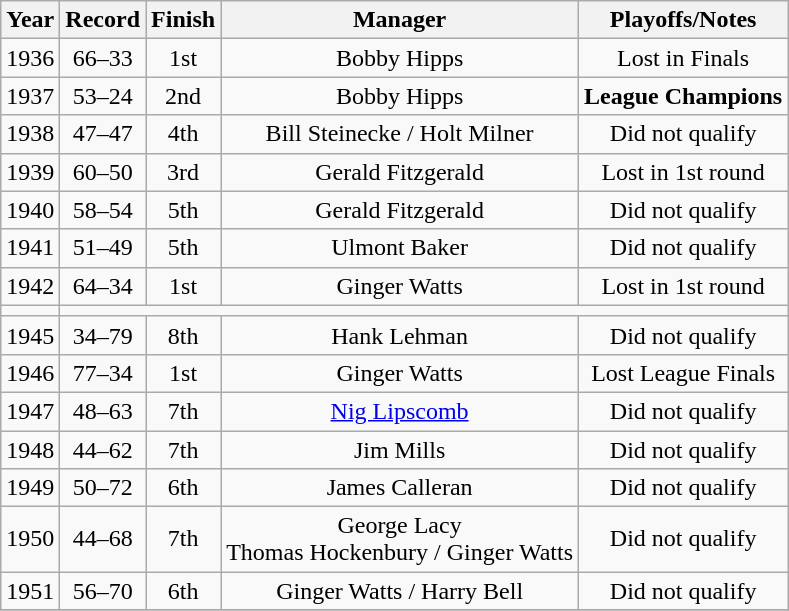<table class="wikitable">
<tr>
<th>Year</th>
<th>Record</th>
<th>Finish</th>
<th>Manager</th>
<th>Playoffs/Notes</th>
</tr>
<tr align=center>
<td>1936</td>
<td>66–33</td>
<td>1st</td>
<td>Bobby Hipps</td>
<td>Lost in Finals</td>
</tr>
<tr align=center>
<td>1937</td>
<td>53–24</td>
<td>2nd</td>
<td>Bobby Hipps</td>
<td><strong>League Champions</strong></td>
</tr>
<tr align=center>
<td>1938</td>
<td>47–47</td>
<td>4th</td>
<td>Bill Steinecke / Holt Milner</td>
<td>Did not qualify</td>
</tr>
<tr align=center>
<td>1939</td>
<td>60–50</td>
<td>3rd</td>
<td>Gerald Fitzgerald</td>
<td>Lost in 1st round</td>
</tr>
<tr align=center>
<td>1940</td>
<td>58–54</td>
<td>5th</td>
<td>Gerald Fitzgerald</td>
<td>Did not qualify</td>
</tr>
<tr align=center>
<td>1941</td>
<td>51–49</td>
<td>5th</td>
<td>Ulmont Baker</td>
<td>Did not qualify</td>
</tr>
<tr align=center>
<td>1942</td>
<td>64–34</td>
<td>1st</td>
<td>Ginger Watts</td>
<td>Lost in 1st round</td>
</tr>
<tr align=center>
<td></td>
</tr>
<tr align=center>
<td>1945</td>
<td>34–79</td>
<td>8th</td>
<td>Hank Lehman</td>
<td>Did not qualify</td>
</tr>
<tr align=center>
<td>1946</td>
<td>77–34</td>
<td>1st</td>
<td>Ginger Watts</td>
<td>Lost League Finals</td>
</tr>
<tr align=center>
<td>1947</td>
<td>48–63</td>
<td>7th</td>
<td><a href='#'>Nig Lipscomb</a></td>
<td>Did not qualify</td>
</tr>
<tr align=center>
<td>1948</td>
<td>44–62</td>
<td>7th</td>
<td>Jim Mills</td>
<td>Did not qualify</td>
</tr>
<tr align=center>
<td>1949</td>
<td>50–72</td>
<td>6th</td>
<td>James Calleran</td>
<td>Did not qualify</td>
</tr>
<tr align=center>
<td>1950</td>
<td>44–68</td>
<td>7th</td>
<td>George Lacy <br> Thomas Hockenbury / Ginger Watts</td>
<td>Did not qualify</td>
</tr>
<tr align=center>
<td>1951</td>
<td>56–70</td>
<td>6th</td>
<td>Ginger Watts / Harry Bell</td>
<td>Did not qualify</td>
</tr>
<tr align=center>
</tr>
</table>
